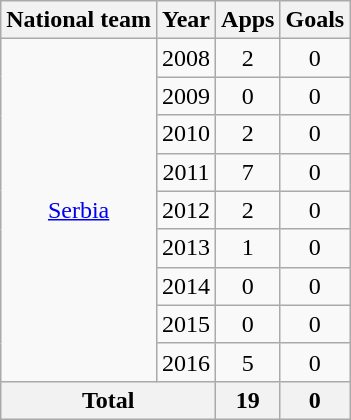<table class="wikitable" style="text-align:center">
<tr>
<th>National team</th>
<th>Year</th>
<th>Apps</th>
<th>Goals</th>
</tr>
<tr>
<td rowspan="9"><a href='#'>Serbia</a></td>
<td>2008</td>
<td>2</td>
<td>0</td>
</tr>
<tr>
<td>2009</td>
<td>0</td>
<td>0</td>
</tr>
<tr>
<td>2010</td>
<td>2</td>
<td>0</td>
</tr>
<tr>
<td>2011</td>
<td>7</td>
<td>0</td>
</tr>
<tr>
<td>2012</td>
<td>2</td>
<td>0</td>
</tr>
<tr>
<td>2013</td>
<td>1</td>
<td>0</td>
</tr>
<tr>
<td>2014</td>
<td>0</td>
<td>0</td>
</tr>
<tr>
<td>2015</td>
<td>0</td>
<td>0</td>
</tr>
<tr>
<td>2016</td>
<td>5</td>
<td>0</td>
</tr>
<tr>
<th colspan="2">Total</th>
<th>19</th>
<th>0</th>
</tr>
</table>
